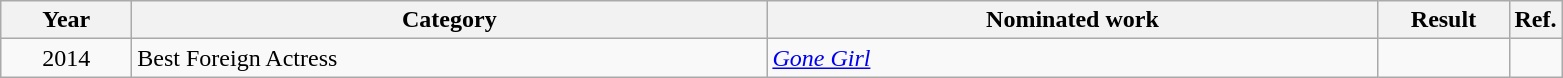<table class=wikitable>
<tr>
<th scope="col" style="width:5em;">Year</th>
<th scope="col" style="width:26em;">Category</th>
<th scope="col" style="width:25em;">Nominated work</th>
<th scope="col" style="width:5em;">Result</th>
<th>Ref.</th>
</tr>
<tr>
<td style="text-align:center;">2014</td>
<td>Best Foreign Actress</td>
<td><em><a href='#'>Gone Girl</a></em></td>
<td></td>
<td></td>
</tr>
</table>
